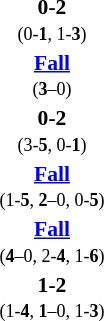<table style="width:100%;" cellspacing="1">
<tr>
<th width=25%></th>
<th width=10%></th>
<th width=25%></th>
</tr>
<tr style=font-size:90%>
<td align=right></td>
<td align=center><strong> 0-2 </strong><br><small>(0-<strong>1</strong>, 1-<strong>3</strong>)</small></td>
<td><strong></strong></td>
</tr>
<tr style=font-size:90%>
<td align=right><strong></strong></td>
<td align=center><strong> <a href='#'>Fall</a> </strong><br><small>(<strong>3</strong>–0)</small></td>
<td></td>
</tr>
<tr style=font-size:90%>
<td align=right></td>
<td align=center><strong> 0-2 </strong><br><small>(3-<strong>5</strong>, 0-<strong>1</strong>)</small></td>
<td><strong></strong></td>
</tr>
<tr style=font-size:90%>
<td align=right></td>
<td align=center><strong> <a href='#'>Fall</a> </strong><br><small>(1-<strong>5</strong>, <strong>2</strong>–0, 0-<strong>5</strong>)</small></td>
<td><strong></strong></td>
</tr>
<tr style=font-size:90%>
<td align=right></td>
<td align=center><strong> <a href='#'>Fall</a> </strong><br><small>(<strong>4</strong>–0, 2-<strong>4</strong>, 1-<strong>6</strong>)</small></td>
<td><strong></strong></td>
</tr>
<tr style=font-size:90%>
<td align=right></td>
<td align=center><strong> 1-2 </strong><br><small>(1-<strong>4</strong>, <strong>1</strong>–0, 1-<strong>3</strong>)</small></td>
<td><strong></strong></td>
</tr>
</table>
